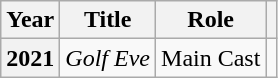<table class="wikitable sortable plainrowheaders">
<tr>
<th scope="col">Year</th>
<th scope="col">Title</th>
<th scope="col">Role</th>
<th scope="col" class="unsortable"></th>
</tr>
<tr>
<th scope="row">2021</th>
<td><em>Golf Eve</em></td>
<td>Main Cast</td>
<td></td>
</tr>
</table>
